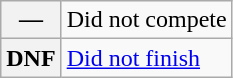<table class="wikitable">
<tr>
<th scope="row">—</th>
<td>Did not compete</td>
</tr>
<tr>
<th scope="row">DNF</th>
<td><a href='#'>Did not finish</a></td>
</tr>
</table>
